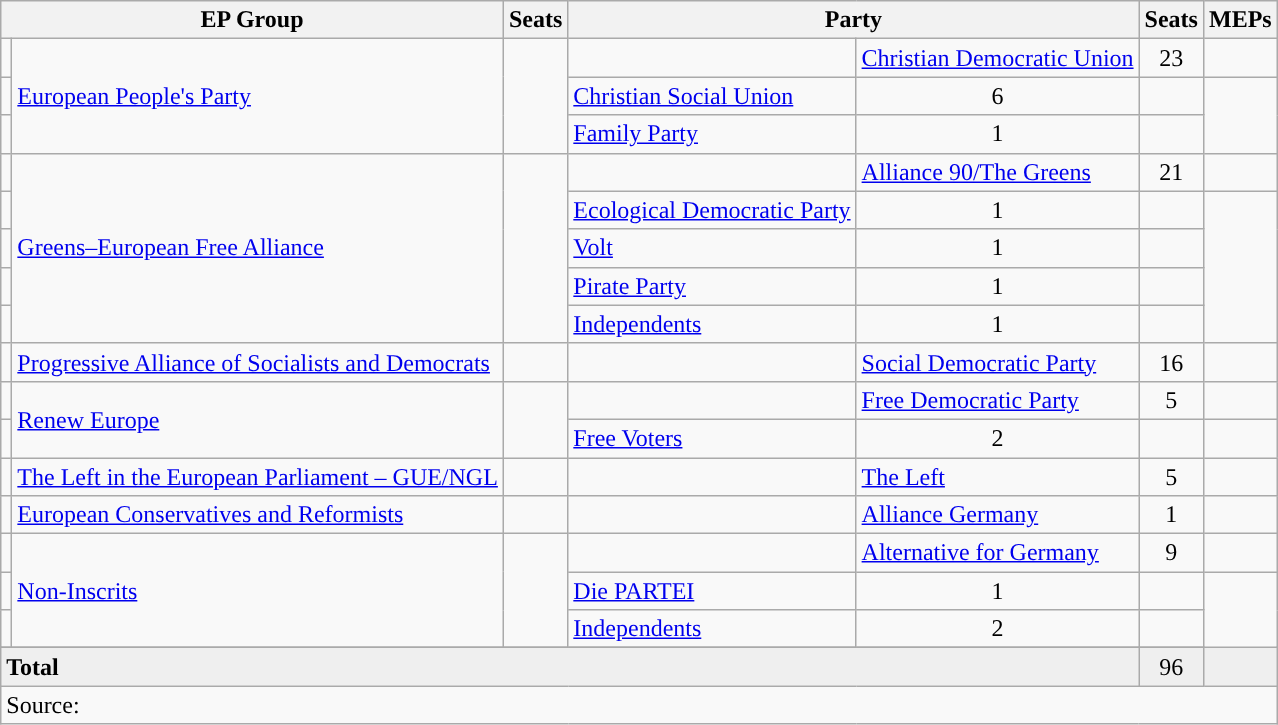<table class="wikitable">
<tr>
<th colspan=2>EP Group</th>
<th>Seats</th>
<th colspan=2>Party</th>
<th>Seats</th>
<th>MEPs</th>
</tr>
<tr>
<td></td>
<td rowspan="3"><a href='#'>European People's Party</a></td>
<td rowspan="3"></td>
<td style="background:"></td>
<td><a href='#'>Christian Democratic Union</a></td>
<td align=center>23</td>
<td></td>
</tr>
<tr>
<td style="background:"></td>
<td><a href='#'>Christian Social Union</a></td>
<td align=center>6</td>
<td></td>
</tr>
<tr>
<td style="background:"></td>
<td><a href='#'>Family Party</a></td>
<td align=center>1</td>
<td></td>
</tr>
<tr>
<td></td>
<td rowspan="5"><a href='#'>Greens–European Free Alliance</a></td>
<td rowspan="5"></td>
<td style="background:"></td>
<td><a href='#'>Alliance 90/The Greens</a></td>
<td align=center>21</td>
<td></td>
</tr>
<tr>
<td style="background:"></td>
<td><a href='#'>Ecological Democratic Party</a></td>
<td align=center>1</td>
<td></td>
</tr>
<tr>
<td style="background:"></td>
<td><a href='#'>Volt</a></td>
<td align=center>1</td>
<td></td>
</tr>
<tr>
<td style="background:"></td>
<td><a href='#'>Pirate Party</a></td>
<td align=center>1</td>
<td></td>
</tr>
<tr>
<td style="background:"></td>
<td><a href='#'>Independents</a></td>
<td align=center>1</td>
<td></td>
</tr>
<tr>
<td></td>
<td><a href='#'>Progressive Alliance of Socialists and Democrats</a></td>
<td></td>
<td style="background:"></td>
<td><a href='#'>Social Democratic Party</a></td>
<td align=center>16</td>
<td></td>
</tr>
<tr>
<td></td>
<td rowspan="2"><a href='#'>Renew Europe</a></td>
<td rowspan="2"></td>
<td style="background:"></td>
<td><a href='#'>Free Democratic Party</a></td>
<td align=center>5</td>
<td></td>
</tr>
<tr>
<td style="background:"></td>
<td><a href='#'>Free Voters</a></td>
<td align=center>2</td>
<td></td>
</tr>
<tr>
<td></td>
<td><a href='#'>The Left in the European Parliament – GUE/NGL</a></td>
<td></td>
<td style="background:"></td>
<td><a href='#'>The Left</a></td>
<td align=center>5</td>
<td></td>
</tr>
<tr>
<td></td>
<td><a href='#'>European Conservatives and Reformists</a></td>
<td></td>
<td style="background:"></td>
<td><a href='#'>Alliance Germany</a></td>
<td align=center>1</td>
<td></td>
</tr>
<tr>
<td></td>
<td rowspan="3"><a href='#'>Non-Inscrits</a></td>
<td rowspan="3"></td>
<td style="background:"></td>
<td><a href='#'>Alternative for Germany</a></td>
<td align="center">9</td>
<td></td>
</tr>
<tr>
<td style="background:"></td>
<td><a href='#'>Die PARTEI</a></td>
<td align=center>1</td>
<td></td>
</tr>
<tr>
<td style="background:"></td>
<td><a href='#'>Independents</a></td>
<td align=center>2</td>
<td></td>
</tr>
<tr>
</tr>
<tr bgcolor="EFEFEF">
<td colspan=5 align=left><strong>Total</strong></td>
<td align=center>96</td>
<td></td>
</tr>
<tr>
<td colspan="7">Source: </td>
</tr>
</table>
